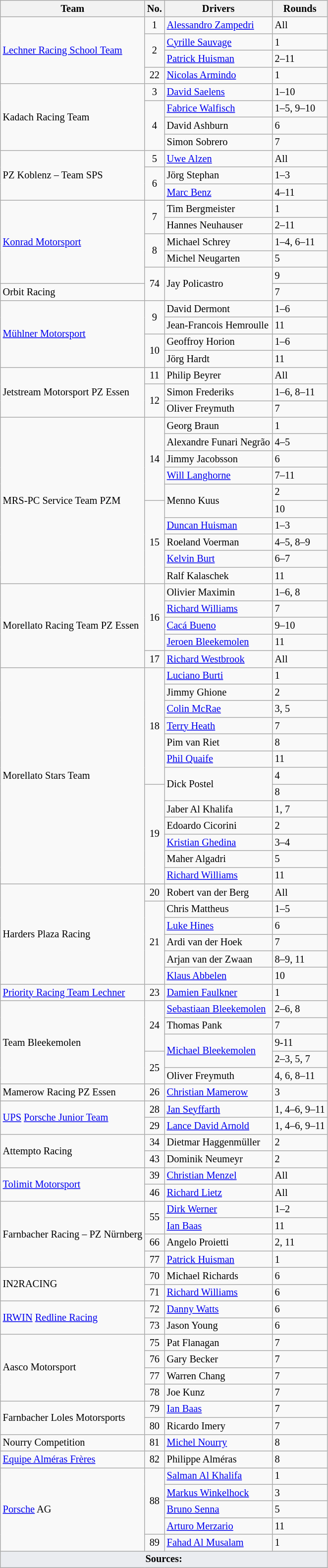<table class="wikitable" style="font-size: 85%;">
<tr>
<th>Team</th>
<th>No.</th>
<th>Drivers</th>
<th>Rounds</th>
</tr>
<tr>
<td rowspan=4> <a href='#'>Lechner Racing School Team</a></td>
<td align="center">1</td>
<td> <a href='#'>Alessandro Zampedri</a></td>
<td>All</td>
</tr>
<tr>
<td align="center" rowspan=2>2</td>
<td> <a href='#'>Cyrille Sauvage</a></td>
<td>1</td>
</tr>
<tr>
<td> <a href='#'>Patrick Huisman</a></td>
<td>2–11</td>
</tr>
<tr>
<td align="center">22</td>
<td> <a href='#'>Nicolas Armindo</a></td>
<td>1</td>
</tr>
<tr>
<td rowspan=4> Kadach Racing Team</td>
<td align="center">3</td>
<td> <a href='#'>David Saelens</a></td>
<td>1–10</td>
</tr>
<tr>
<td align="center" rowspan=3>4</td>
<td> <a href='#'>Fabrice Walfisch</a></td>
<td>1–5, 9–10</td>
</tr>
<tr>
<td> David Ashburn</td>
<td>6</td>
</tr>
<tr>
<td> Simon Sobrero</td>
<td>7</td>
</tr>
<tr>
<td rowspan=3> PZ Koblenz – Team SPS</td>
<td align="center">5</td>
<td> <a href='#'>Uwe Alzen</a></td>
<td>All</td>
</tr>
<tr>
<td align="center" rowspan=2>6</td>
<td> Jörg Stephan</td>
<td>1–3</td>
</tr>
<tr>
<td> <a href='#'>Marc Benz</a></td>
<td>4–11</td>
</tr>
<tr>
<td rowspan=5> <a href='#'>Konrad Motorsport</a></td>
<td align="center" rowspan=2>7</td>
<td> Tim Bergmeister</td>
<td>1</td>
</tr>
<tr>
<td> Hannes Neuhauser</td>
<td>2–11</td>
</tr>
<tr>
<td align="center" rowspan=2>8</td>
<td> Michael Schrey</td>
<td>1–4, 6–11</td>
</tr>
<tr>
<td> Michel Neugarten</td>
<td>5</td>
</tr>
<tr>
<td align="center" rowspan=2>74</td>
<td rowspan=2> Jay Policastro</td>
<td>9</td>
</tr>
<tr>
<td> Orbit Racing</td>
<td>7</td>
</tr>
<tr>
<td rowspan=4> <a href='#'>Mühlner Motorsport</a></td>
<td align="center" rowspan=2>9</td>
<td> David Dermont</td>
<td>1–6</td>
</tr>
<tr>
<td> Jean-Francois Hemroulle</td>
<td>11</td>
</tr>
<tr>
<td align="center" rowspan=2>10</td>
<td> Geoffroy Horion</td>
<td>1–6</td>
</tr>
<tr>
<td> Jörg Hardt</td>
<td>11</td>
</tr>
<tr>
<td rowspan=3> Jetstream Motorsport PZ Essen</td>
<td align="center">11</td>
<td> Philip Beyrer</td>
<td>All</td>
</tr>
<tr>
<td align="center" rowspan=2>12</td>
<td> Simon Frederiks</td>
<td>1–6, 8–11</td>
</tr>
<tr>
<td> Oliver Freymuth</td>
<td>7</td>
</tr>
<tr>
<td rowspan=10> MRS-PC Service Team PZM</td>
<td align="center" rowspan=5>14</td>
<td> Georg Braun</td>
<td>1</td>
</tr>
<tr>
<td> Alexandre Funari Negrão</td>
<td>4–5</td>
</tr>
<tr>
<td> Jimmy Jacobsson</td>
<td>6</td>
</tr>
<tr>
<td> <a href='#'>Will Langhorne</a></td>
<td>7–11</td>
</tr>
<tr>
<td rowspan=2> Menno Kuus</td>
<td>2</td>
</tr>
<tr>
<td align="center" rowspan=5>15</td>
<td>10</td>
</tr>
<tr>
<td> <a href='#'>Duncan Huisman</a></td>
<td>1–3</td>
</tr>
<tr>
<td> Roeland Voerman</td>
<td>4–5, 8–9</td>
</tr>
<tr>
<td> <a href='#'>Kelvin Burt</a></td>
<td>6–7</td>
</tr>
<tr>
<td> Ralf Kalaschek</td>
<td>11</td>
</tr>
<tr>
<td rowspan=5> Morellato Racing Team PZ Essen</td>
<td align="center" rowspan=4>16</td>
<td> Olivier Maximin</td>
<td>1–6, 8</td>
</tr>
<tr>
<td> <a href='#'>Richard Williams</a></td>
<td>7</td>
</tr>
<tr>
<td> <a href='#'>Cacá Bueno</a></td>
<td>9–10</td>
</tr>
<tr>
<td> <a href='#'>Jeroen Bleekemolen</a></td>
<td>11</td>
</tr>
<tr>
<td align="center">17</td>
<td> <a href='#'>Richard Westbrook</a></td>
<td>All</td>
</tr>
<tr>
<td rowspan=13> Morellato Stars Team</td>
<td align="center" rowspan=7>18</td>
<td> <a href='#'>Luciano Burti</a></td>
<td>1</td>
</tr>
<tr>
<td> Jimmy Ghione</td>
<td>2</td>
</tr>
<tr>
<td> <a href='#'>Colin McRae</a></td>
<td>3, 5</td>
</tr>
<tr>
<td> <a href='#'>Terry Heath</a></td>
<td>7</td>
</tr>
<tr>
<td> Pim van Riet</td>
<td>8</td>
</tr>
<tr>
<td> <a href='#'>Phil Quaife</a></td>
<td>11</td>
</tr>
<tr>
<td rowspan=2> Dick Postel</td>
<td>4</td>
</tr>
<tr>
<td align="center" rowspan=6>19</td>
<td>8</td>
</tr>
<tr>
<td> Jaber Al Khalifa</td>
<td>1, 7</td>
</tr>
<tr>
<td> Edoardo Cicorini</td>
<td>2</td>
</tr>
<tr>
<td> <a href='#'>Kristian Ghedina</a></td>
<td>3–4</td>
</tr>
<tr>
<td> Maher Algadri</td>
<td>5</td>
</tr>
<tr>
<td> <a href='#'>Richard Williams</a></td>
<td>11</td>
</tr>
<tr>
<td rowspan=6> Harders Plaza Racing</td>
<td align="center">20</td>
<td> Robert van der Berg</td>
<td>All</td>
</tr>
<tr>
<td align="center" rowspan=5>21</td>
<td> Chris Mattheus</td>
<td>1–5</td>
</tr>
<tr>
<td> <a href='#'>Luke Hines</a></td>
<td>6</td>
</tr>
<tr>
<td> Ardi van der Hoek</td>
<td>7</td>
</tr>
<tr>
<td> Arjan van der Zwaan</td>
<td>8–9, 11</td>
</tr>
<tr>
<td> <a href='#'>Klaus Abbelen</a></td>
<td>10</td>
</tr>
<tr>
<td> <a href='#'>Priority Racing Team Lechner</a></td>
<td align="center">23</td>
<td> <a href='#'>Damien Faulkner</a></td>
<td>1</td>
</tr>
<tr>
<td rowspan=5> Team Bleekemolen</td>
<td align="center" rowspan=3>24</td>
<td> <a href='#'>Sebastiaan Bleekemolen</a></td>
<td>2–6, 8</td>
</tr>
<tr>
<td> Thomas Pank</td>
<td>7</td>
</tr>
<tr>
<td rowspan=2> <a href='#'>Michael Bleekemolen</a></td>
<td>9-11</td>
</tr>
<tr>
<td align="center" rowspan=2>25</td>
<td>2–3, 5, 7</td>
</tr>
<tr>
<td> Oliver Freymuth</td>
<td>4, 6, 8–11</td>
</tr>
<tr>
<td> Mamerow Racing PZ Essen</td>
<td align="center">26</td>
<td> <a href='#'>Christian Mamerow</a></td>
<td>3</td>
</tr>
<tr>
<td rowspan=2> <a href='#'>UPS</a> <a href='#'>Porsche Junior Team</a></td>
<td align="center">28</td>
<td> <a href='#'>Jan Seyffarth</a></td>
<td>1, 4–6, 9–11</td>
</tr>
<tr>
<td align="center">29</td>
<td> <a href='#'>Lance David Arnold</a></td>
<td>1, 4–6, 9–11</td>
</tr>
<tr>
<td rowspan=2> Attempto Racing</td>
<td align="center">34</td>
<td> Dietmar Haggenmüller</td>
<td>2</td>
</tr>
<tr>
<td align="center">43</td>
<td> Dominik Neumeyr</td>
<td>2</td>
</tr>
<tr>
<td rowspan=2> <a href='#'>Tolimit Motorsport</a></td>
<td align="center">39</td>
<td> <a href='#'>Christian Menzel</a></td>
<td>All</td>
</tr>
<tr>
<td align="center">46</td>
<td> <a href='#'>Richard Lietz</a></td>
<td>All</td>
</tr>
<tr>
<td rowspan=4> Farnbacher Racing – PZ Nürnberg</td>
<td align="center" rowspan=2>55</td>
<td> <a href='#'>Dirk Werner</a></td>
<td>1–2</td>
</tr>
<tr>
<td> <a href='#'>Ian Baas</a></td>
<td>11</td>
</tr>
<tr>
<td align="center">66</td>
<td> Angelo Proietti</td>
<td>2, 11</td>
</tr>
<tr>
<td align="center">77</td>
<td> <a href='#'>Patrick Huisman</a></td>
<td>1</td>
</tr>
<tr>
<td rowspan=2> IN2RACING</td>
<td align="center">70</td>
<td> Michael Richards</td>
<td>6</td>
</tr>
<tr>
<td align="center">71</td>
<td> <a href='#'>Richard Williams</a></td>
<td>6</td>
</tr>
<tr>
<td rowspan=2> <a href='#'>IRWIN</a> <a href='#'>Redline Racing</a></td>
<td align="center">72</td>
<td> <a href='#'>Danny Watts</a></td>
<td>6</td>
</tr>
<tr>
<td align="center">73</td>
<td> Jason Young</td>
<td>6</td>
</tr>
<tr>
<td rowspan=4> Aasco Motorsport</td>
<td align="center">75</td>
<td> Pat Flanagan</td>
<td>7</td>
</tr>
<tr>
<td align="center">76</td>
<td> Gary Becker</td>
<td>7</td>
</tr>
<tr>
<td align="center">77</td>
<td> Warren Chang</td>
<td>7</td>
</tr>
<tr>
<td align="center">78</td>
<td> Joe Kunz</td>
<td>7</td>
</tr>
<tr>
<td rowspan=2> Farnbacher Loles Motorsports</td>
<td align="center">79</td>
<td> <a href='#'>Ian Baas</a></td>
<td>7</td>
</tr>
<tr>
<td align="center">80</td>
<td> Ricardo Imery</td>
<td>7</td>
</tr>
<tr>
<td> Nourry Competition</td>
<td align="center">81</td>
<td> <a href='#'>Michel Nourry</a></td>
<td>8</td>
</tr>
<tr>
<td> <a href='#'>Equipe Alméras Frères</a></td>
<td align="center">82</td>
<td> Philippe Alméras</td>
<td>8</td>
</tr>
<tr>
<td rowspan=5> <a href='#'>Porsche</a> AG</td>
<td align="center" rowspan=4>88</td>
<td> <a href='#'>Salman Al Khalifa</a></td>
<td>1</td>
</tr>
<tr>
<td> <a href='#'>Markus Winkelhock</a></td>
<td>3</td>
</tr>
<tr>
<td> <a href='#'>Bruno Senna</a></td>
<td>5</td>
</tr>
<tr>
<td> <a href='#'>Arturo Merzario</a></td>
<td>11</td>
</tr>
<tr>
<td align="center">89</td>
<td> <a href='#'>Fahad Al Musalam</a></td>
<td>1</td>
</tr>
<tr class="sortbottom">
<td colspan="4" style="background-color:#EAECF0;text-align:center"><strong>Sources:</strong></td>
</tr>
</table>
